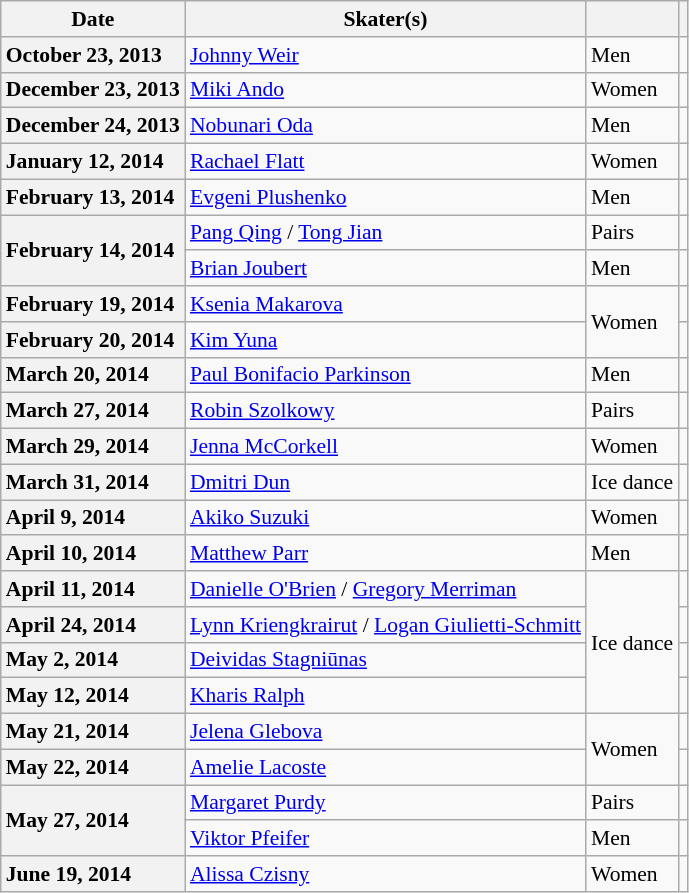<table class="wikitable unsortable" style="text-align:left; font-size:90%">
<tr>
<th scope="col">Date</th>
<th scope="col">Skater(s)</th>
<th scope="col"></th>
<th scope="col"></th>
</tr>
<tr>
<th scope="row" style="text-align:left">October 23, 2013</th>
<td> <a href='#'>Johnny Weir</a></td>
<td>Men</td>
<td></td>
</tr>
<tr>
<th scope="row" style="text-align:left">December 23, 2013</th>
<td> <a href='#'>Miki Ando</a></td>
<td>Women</td>
<td></td>
</tr>
<tr>
<th scope="row" style="text-align:left">December 24, 2013</th>
<td> <a href='#'>Nobunari Oda</a></td>
<td>Men</td>
<td></td>
</tr>
<tr>
<th scope="row" style="text-align:left">January 12, 2014</th>
<td> <a href='#'>Rachael Flatt</a></td>
<td>Women</td>
<td></td>
</tr>
<tr>
<th scope="row" style="text-align:left">February 13, 2014</th>
<td> <a href='#'>Evgeni Plushenko</a></td>
<td>Men</td>
<td></td>
</tr>
<tr>
<th scope="row" style="text-align:left" rowspan="2">February 14, 2014</th>
<td> <a href='#'>Pang Qing</a> / <a href='#'>Tong Jian</a></td>
<td>Pairs</td>
<td></td>
</tr>
<tr>
<td> <a href='#'>Brian Joubert</a></td>
<td>Men</td>
<td></td>
</tr>
<tr>
<th scope="row" style="text-align:left">February 19, 2014</th>
<td> <a href='#'>Ksenia Makarova</a></td>
<td rowspan="2">Women</td>
<td></td>
</tr>
<tr>
<th scope="row" style="text-align:left">February 20, 2014</th>
<td> <a href='#'>Kim Yuna</a></td>
<td></td>
</tr>
<tr>
<th scope="row" style="text-align:left">March 20, 2014</th>
<td> <a href='#'>Paul Bonifacio Parkinson</a></td>
<td>Men</td>
<td></td>
</tr>
<tr>
<th scope="row" style="text-align:left">March 27, 2014</th>
<td> <a href='#'>Robin Szolkowy</a></td>
<td>Pairs</td>
<td></td>
</tr>
<tr>
<th scope="row" style="text-align:left">March 29, 2014</th>
<td> <a href='#'>Jenna McCorkell</a></td>
<td>Women</td>
<td></td>
</tr>
<tr>
<th scope="row" style="text-align:left">March 31, 2014</th>
<td> <a href='#'>Dmitri Dun</a></td>
<td>Ice dance</td>
<td></td>
</tr>
<tr>
<th scope="row" style="text-align:left">April 9, 2014</th>
<td> <a href='#'>Akiko Suzuki</a></td>
<td>Women</td>
<td></td>
</tr>
<tr>
<th scope="row" style="text-align:left">April 10, 2014</th>
<td> <a href='#'>Matthew Parr</a></td>
<td>Men</td>
<td></td>
</tr>
<tr>
<th scope="row" style="text-align:left">April 11, 2014</th>
<td> <a href='#'>Danielle O'Brien</a> / <a href='#'>Gregory Merriman</a></td>
<td rowspan="4">Ice dance</td>
<td></td>
</tr>
<tr>
<th scope="row" style="text-align:left">April 24, 2014</th>
<td> <a href='#'>Lynn Kriengkrairut</a> / <a href='#'>Logan Giulietti-Schmitt</a></td>
<td></td>
</tr>
<tr>
<th scope="row" style="text-align:left">May 2, 2014</th>
<td> <a href='#'>Deividas Stagniūnas</a></td>
<td></td>
</tr>
<tr>
<th scope="row" style="text-align:left">May 12, 2014</th>
<td> <a href='#'>Kharis Ralph</a></td>
<td></td>
</tr>
<tr>
<th scope="row" style="text-align:left">May 21, 2014</th>
<td> <a href='#'>Jelena Glebova</a></td>
<td rowspan="2">Women</td>
<td></td>
</tr>
<tr>
<th scope="row" style="text-align:left">May 22, 2014</th>
<td> <a href='#'>Amelie Lacoste</a></td>
<td></td>
</tr>
<tr>
<th scope="row" style="text-align:left" rowspan="2">May 27, 2014</th>
<td> <a href='#'>Margaret Purdy</a></td>
<td>Pairs</td>
<td></td>
</tr>
<tr>
<td> <a href='#'>Viktor Pfeifer</a></td>
<td>Men</td>
<td></td>
</tr>
<tr>
<th scope="row" style="text-align:left">June 19, 2014</th>
<td> <a href='#'>Alissa Czisny</a></td>
<td>Women</td>
<td></td>
</tr>
</table>
